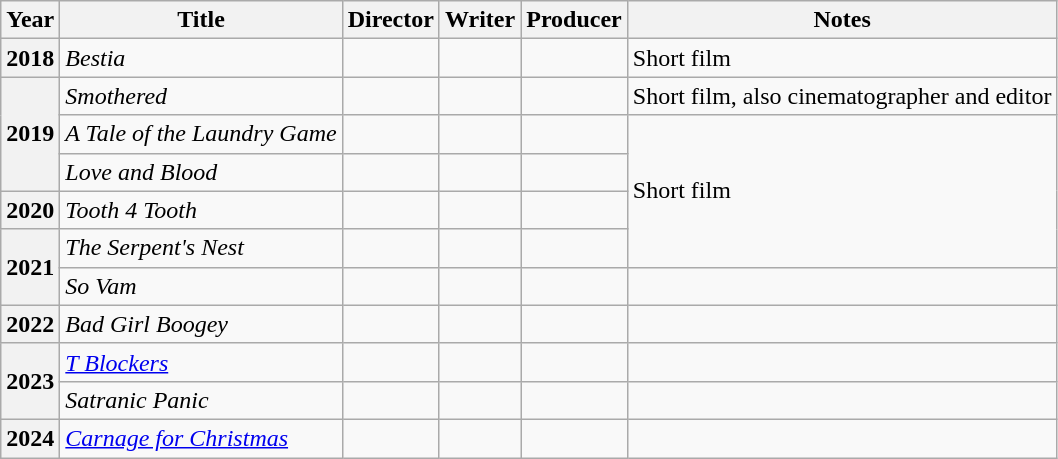<table class="wikitable plainrowheaders">
<tr>
<th scope="col">Year</th>
<th scope="col">Title</th>
<th scope="col">Director</th>
<th scope="col">Writer</th>
<th scope="col">Producer</th>
<th scope="col">Notes</th>
</tr>
<tr>
<th scope="row">2018</th>
<td><em>Bestia</em></td>
<td></td>
<td></td>
<td></td>
<td>Short film</td>
</tr>
<tr>
<th scope="row" rowspan="3">2019</th>
<td><em>Smothered</em></td>
<td></td>
<td></td>
<td></td>
<td>Short film, also cinematographer and editor</td>
</tr>
<tr>
<td><em>A Tale of the Laundry Game</em></td>
<td></td>
<td></td>
<td></td>
<td rowspan="4">Short film</td>
</tr>
<tr>
<td><em>Love and Blood</em></td>
<td></td>
<td></td>
<td></td>
</tr>
<tr>
<th scope="row">2020</th>
<td><em>Tooth 4 Tooth</em></td>
<td></td>
<td></td>
<td></td>
</tr>
<tr>
<th scope="row" rowspan="2">2021</th>
<td><em>The Serpent's Nest</em></td>
<td></td>
<td></td>
<td></td>
</tr>
<tr>
<td><em>So Vam</em></td>
<td></td>
<td></td>
<td></td>
<td></td>
</tr>
<tr>
<th scope="row">2022</th>
<td><em>Bad Girl Boogey</em></td>
<td></td>
<td></td>
<td></td>
<td></td>
</tr>
<tr>
<th scope="row" rowspan="2">2023</th>
<td><em><a href='#'>T Blockers</a></em></td>
<td></td>
<td></td>
<td></td>
<td></td>
</tr>
<tr>
<td><em>Satranic Panic</em></td>
<td></td>
<td></td>
<td></td>
<td></td>
</tr>
<tr>
<th scope="row">2024</th>
<td><em><a href='#'>Carnage for Christmas</a></em></td>
<td></td>
<td></td>
<td></td>
<td></td>
</tr>
</table>
